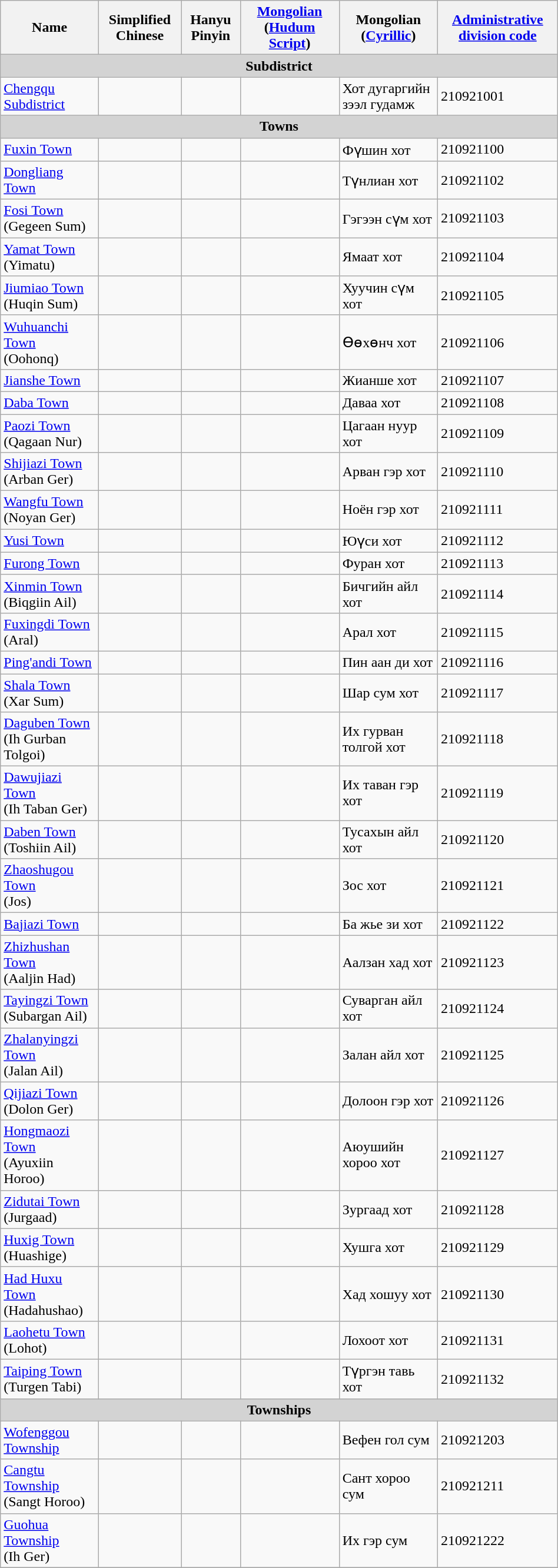<table class="wikitable" align="center" style="width:50%; border="1">
<tr>
<th>Name</th>
<th>Simplified Chinese</th>
<th>Hanyu Pinyin</th>
<th><a href='#'>Mongolian</a> (<a href='#'>Hudum Script</a>)</th>
<th>Mongolian (<a href='#'>Cyrillic</a>)</th>
<th><a href='#'>Administrative division code</a></th>
</tr>
<tr>
<td colspan="6"  style="text-align:center; background:#d3d3d3;"><strong>Subdistrict</strong></td>
</tr>
<tr --------->
<td><a href='#'>Chengqu Subdistrict</a></td>
<td></td>
<td></td>
<td></td>
<td>Хот дугаргийн зээл гудамж</td>
<td>210921001</td>
</tr>
<tr>
<td colspan="6"  style="text-align:center; background:#d3d3d3;"><strong>Towns</strong></td>
</tr>
<tr --------->
<td><a href='#'>Fuxin Town</a></td>
<td></td>
<td></td>
<td></td>
<td>Фүшин хот</td>
<td>210921100</td>
</tr>
<tr>
<td><a href='#'>Dongliang Town</a></td>
<td></td>
<td></td>
<td></td>
<td>Түнлиан хот</td>
<td>210921102</td>
</tr>
<tr>
<td><a href='#'>Fosi Town</a><br>(Gegeen Sum)</td>
<td></td>
<td></td>
<td></td>
<td>Гэгээн сүм хот</td>
<td>210921103</td>
</tr>
<tr>
<td><a href='#'>Yamat Town</a><br>(Yimatu)</td>
<td></td>
<td></td>
<td></td>
<td>Ямаат хот</td>
<td>210921104</td>
</tr>
<tr>
<td><a href='#'>Jiumiao Town</a><br>(Huqin Sum)</td>
<td></td>
<td></td>
<td></td>
<td>Хуучин сүм хот</td>
<td>210921105</td>
</tr>
<tr>
<td><a href='#'>Wuhuanchi Town</a><br>(Oohonq)</td>
<td></td>
<td></td>
<td></td>
<td>Өөхөнч хот</td>
<td>210921106</td>
</tr>
<tr>
<td><a href='#'>Jianshe Town</a></td>
<td></td>
<td></td>
<td></td>
<td>Жианше хот</td>
<td>210921107</td>
</tr>
<tr>
<td><a href='#'>Daba Town</a></td>
<td></td>
<td></td>
<td></td>
<td>Даваа хот</td>
<td>210921108</td>
</tr>
<tr>
<td><a href='#'>Paozi Town</a><br>(Qagaan Nur)</td>
<td></td>
<td></td>
<td></td>
<td>Цагаан нуур хот</td>
<td>210921109</td>
</tr>
<tr>
<td><a href='#'>Shijiazi Town</a><br>(Arban Ger)</td>
<td></td>
<td></td>
<td></td>
<td>Арван гэр хот</td>
<td>210921110</td>
</tr>
<tr>
<td><a href='#'>Wangfu Town</a><br>(Noyan Ger)</td>
<td></td>
<td></td>
<td></td>
<td>Ноён гэр хот</td>
<td>210921111</td>
</tr>
<tr>
<td><a href='#'>Yusi Town</a></td>
<td></td>
<td></td>
<td></td>
<td>Юүси хот</td>
<td>210921112</td>
</tr>
<tr>
<td><a href='#'>Furong Town</a></td>
<td></td>
<td></td>
<td></td>
<td>Фуран хот</td>
<td>210921113</td>
</tr>
<tr>
<td><a href='#'>Xinmin Town</a><br>(Biqgiin Ail)</td>
<td></td>
<td></td>
<td></td>
<td>Бичгийн айл хот</td>
<td>210921114</td>
</tr>
<tr>
<td><a href='#'>Fuxingdi Town</a><br>(Aral)</td>
<td></td>
<td></td>
<td></td>
<td>Арал хот</td>
<td>210921115</td>
</tr>
<tr>
<td><a href='#'>Ping'andi Town</a></td>
<td></td>
<td></td>
<td></td>
<td>Пин аан ди хот</td>
<td>210921116</td>
</tr>
<tr>
<td><a href='#'>Shala Town</a><br>(Xar Sum)</td>
<td></td>
<td></td>
<td></td>
<td>Шар сум хот</td>
<td>210921117</td>
</tr>
<tr>
<td><a href='#'>Daguben Town</a><br>(Ih Gurban Tolgoi)</td>
<td></td>
<td></td>
<td></td>
<td>Их гурван толгой хот</td>
<td>210921118</td>
</tr>
<tr>
<td><a href='#'>Dawujiazi Town</a><br>(Ih Taban Ger)</td>
<td></td>
<td></td>
<td></td>
<td>Их таван гэр хот</td>
<td>210921119</td>
</tr>
<tr>
<td><a href='#'>Daben Town</a><br>(Toshiin Ail)</td>
<td></td>
<td></td>
<td></td>
<td>Тусахын айл хот</td>
<td>210921120</td>
</tr>
<tr>
<td><a href='#'>Zhaoshugou Town</a><br>(Jos)</td>
<td></td>
<td></td>
<td></td>
<td>Зос хот</td>
<td>210921121</td>
</tr>
<tr>
<td><a href='#'>Bajiazi Town</a></td>
<td></td>
<td></td>
<td></td>
<td>Ба жье зи хот</td>
<td>210921122</td>
</tr>
<tr>
<td><a href='#'>Zhizhushan Town</a><br>(Aaljin Had)</td>
<td></td>
<td></td>
<td></td>
<td>Аалзан хад хот</td>
<td>210921123</td>
</tr>
<tr>
<td><a href='#'>Tayingzi Town</a><br>(Subargan Ail)</td>
<td></td>
<td></td>
<td></td>
<td>Суварган айл хот</td>
<td>210921124</td>
</tr>
<tr>
<td><a href='#'>Zhalanyingzi Town</a><br>(Jalan Ail)</td>
<td></td>
<td></td>
<td></td>
<td>Залан айл хот</td>
<td>210921125</td>
</tr>
<tr>
<td><a href='#'>Qijiazi Town</a><br>(Dolon Ger)</td>
<td></td>
<td></td>
<td></td>
<td>Долоон гэр хот</td>
<td>210921126</td>
</tr>
<tr>
<td><a href='#'>Hongmaozi Town</a><br>(Ayuxiin Horoo)</td>
<td></td>
<td></td>
<td></td>
<td>Аюушийн хороо хот</td>
<td>210921127</td>
</tr>
<tr>
<td><a href='#'>Zidutai Town</a><br>(Jurgaad)</td>
<td></td>
<td></td>
<td></td>
<td>Зургаад хот</td>
<td>210921128</td>
</tr>
<tr>
<td><a href='#'>Huxig Town</a><br>(Huashige)</td>
<td></td>
<td></td>
<td></td>
<td>Хушга хот</td>
<td>210921129</td>
</tr>
<tr>
<td><a href='#'>Had Huxu Town</a><br>(Hadahushao)</td>
<td></td>
<td></td>
<td></td>
<td>Хад хошуу хот</td>
<td>210921130</td>
</tr>
<tr>
<td><a href='#'>Laohetu Town</a><br>(Lohot)</td>
<td></td>
<td></td>
<td></td>
<td>Лохоот хот</td>
<td>210921131</td>
</tr>
<tr>
<td><a href='#'>Taiping Town</a><br>(Turgen Tabi)</td>
<td></td>
<td></td>
<td></td>
<td>Түргэн тавь хот</td>
<td>210921132</td>
</tr>
<tr>
<td colspan="6"  style="text-align:center; background:#d3d3d3;"><strong>Townships</strong></td>
</tr>
<tr --------->
<td><a href='#'>Wofenggou Township</a></td>
<td></td>
<td></td>
<td></td>
<td>Вефен гол сум</td>
<td>210921203</td>
</tr>
<tr>
<td><a href='#'>Cangtu Township</a><br>(Sangt Horoo)</td>
<td></td>
<td></td>
<td></td>
<td>Сант хороо сум</td>
<td>210921211</td>
</tr>
<tr>
<td><a href='#'>Guohua Township</a><br>(Ih Ger)</td>
<td></td>
<td></td>
<td></td>
<td>Их гэр сум</td>
<td>210921222</td>
</tr>
<tr>
</tr>
</table>
